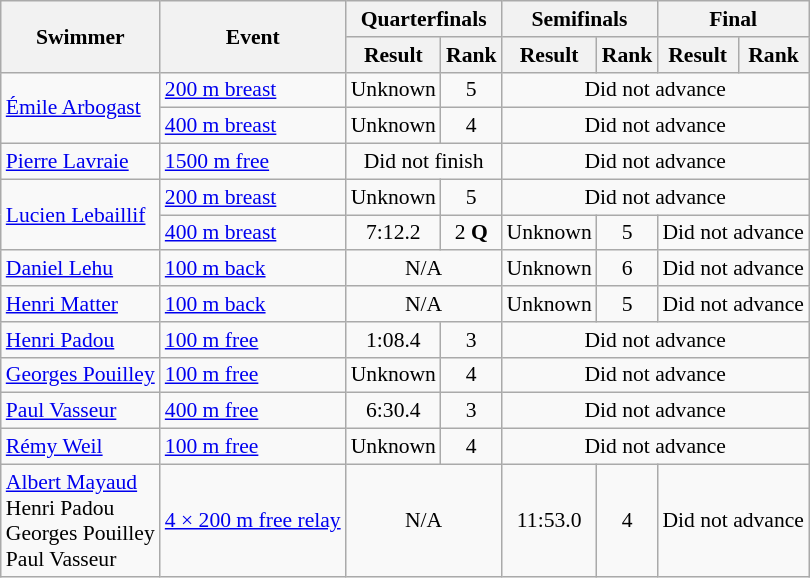<table class=wikitable style="font-size:90%">
<tr>
<th rowspan=2>Swimmer</th>
<th rowspan=2>Event</th>
<th colspan=2>Quarterfinals</th>
<th colspan=2>Semifinals</th>
<th colspan=2>Final</th>
</tr>
<tr>
<th>Result</th>
<th>Rank</th>
<th>Result</th>
<th>Rank</th>
<th>Result</th>
<th>Rank</th>
</tr>
<tr>
<td rowspan=2><a href='#'>Émile Arbogast</a></td>
<td><a href='#'>200 m breast</a></td>
<td align=center>Unknown</td>
<td align=center>5</td>
<td align=center colspan=4>Did not advance</td>
</tr>
<tr>
<td><a href='#'>400 m breast</a></td>
<td align=center>Unknown</td>
<td align=center>4</td>
<td align=center colspan=4>Did not advance</td>
</tr>
<tr>
<td><a href='#'>Pierre Lavraie</a></td>
<td><a href='#'>1500 m free</a></td>
<td align=center colspan=2>Did not finish</td>
<td align=center colspan=4>Did not advance</td>
</tr>
<tr>
<td rowspan=2><a href='#'>Lucien Lebaillif</a></td>
<td><a href='#'>200 m breast</a></td>
<td align=center>Unknown</td>
<td align=center>5</td>
<td align=center colspan=4>Did not advance</td>
</tr>
<tr>
<td><a href='#'>400 m breast</a></td>
<td align=center>7:12.2</td>
<td align=center>2 <strong>Q</strong></td>
<td align=center>Unknown</td>
<td align=center>5</td>
<td align=center colspan=2>Did not advance</td>
</tr>
<tr>
<td><a href='#'>Daniel Lehu</a></td>
<td><a href='#'>100 m back</a></td>
<td align=center colspan=2>N/A</td>
<td align=center>Unknown</td>
<td align=center>6</td>
<td align=center colspan=2>Did not advance</td>
</tr>
<tr>
<td><a href='#'>Henri Matter</a></td>
<td><a href='#'>100 m back</a></td>
<td align=center colspan=2>N/A</td>
<td align=center>Unknown</td>
<td align=center>5</td>
<td align=center colspan=2>Did not advance</td>
</tr>
<tr>
<td><a href='#'>Henri Padou</a></td>
<td><a href='#'>100 m free</a></td>
<td align=center>1:08.4</td>
<td align=center>3</td>
<td align=center colspan=4>Did not advance</td>
</tr>
<tr>
<td><a href='#'>Georges Pouilley</a></td>
<td><a href='#'>100 m free</a></td>
<td align=center>Unknown</td>
<td align=center>4</td>
<td align=center colspan=4>Did not advance</td>
</tr>
<tr>
<td><a href='#'>Paul Vasseur</a></td>
<td><a href='#'>400 m free</a></td>
<td align=center>6:30.4</td>
<td align=center>3</td>
<td align=center colspan=4>Did not advance</td>
</tr>
<tr>
<td><a href='#'>Rémy Weil</a></td>
<td><a href='#'>100 m free</a></td>
<td align=center>Unknown</td>
<td align=center>4</td>
<td align=center colspan=4>Did not advance</td>
</tr>
<tr>
<td><a href='#'>Albert Mayaud</a> <br> Henri Padou <br> Georges Pouilley <br> Paul Vasseur</td>
<td><a href='#'>4 × 200 m free relay</a></td>
<td align=center colspan=2>N/A</td>
<td align=center>11:53.0</td>
<td align=center>4</td>
<td align=center colspan=2>Did not advance</td>
</tr>
</table>
